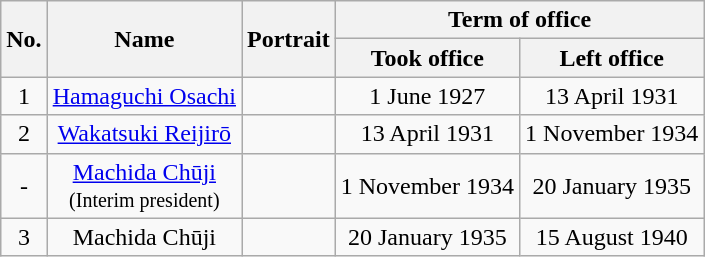<table class="wikitable"  style="text-align:center">
<tr>
<th scope="col" rowspan="2">No.</th>
<th scope="col" rowspan="2">Name</th>
<th scope="col" rowspan="2">Portrait</th>
<th scope="col" colspan="2">Term of office</th>
</tr>
<tr>
<th scope="col">Took office</th>
<th scope="col">Left office</th>
</tr>
<tr>
<td>1</td>
<td><a href='#'>Hamaguchi Osachi</a></td>
<td></td>
<td>1 June 1927</td>
<td>13 April 1931</td>
</tr>
<tr>
<td>2</td>
<td><a href='#'>Wakatsuki Reijirō</a></td>
<td></td>
<td>13 April 1931</td>
<td>1 November 1934</td>
</tr>
<tr>
<td>-</td>
<td><a href='#'>Machida Chūji</a><br><small>(Interim president)</small></td>
<td></td>
<td>1 November 1934</td>
<td>20 January 1935</td>
</tr>
<tr>
<td>3</td>
<td>Machida Chūji</td>
<td></td>
<td>20 January 1935</td>
<td>15 August 1940</td>
</tr>
</table>
